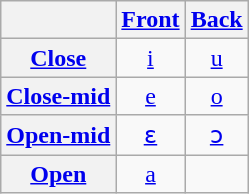<table class="wikitable" style="text-align: center;">
<tr>
<th></th>
<th><a href='#'>Front</a></th>
<th><a href='#'>Back</a></th>
</tr>
<tr>
<th><a href='#'>Close</a></th>
<td><a href='#'>i</a></td>
<td><a href='#'>u</a></td>
</tr>
<tr>
<th><a href='#'>Close-mid</a></th>
<td><a href='#'>e</a></td>
<td><a href='#'>o</a></td>
</tr>
<tr>
<th><a href='#'>Open-mid</a></th>
<td><a href='#'>ɛ</a></td>
<td><a href='#'>ɔ</a></td>
</tr>
<tr>
<th><a href='#'>Open</a></th>
<td><a href='#'>a</a></td>
<td></td>
</tr>
</table>
